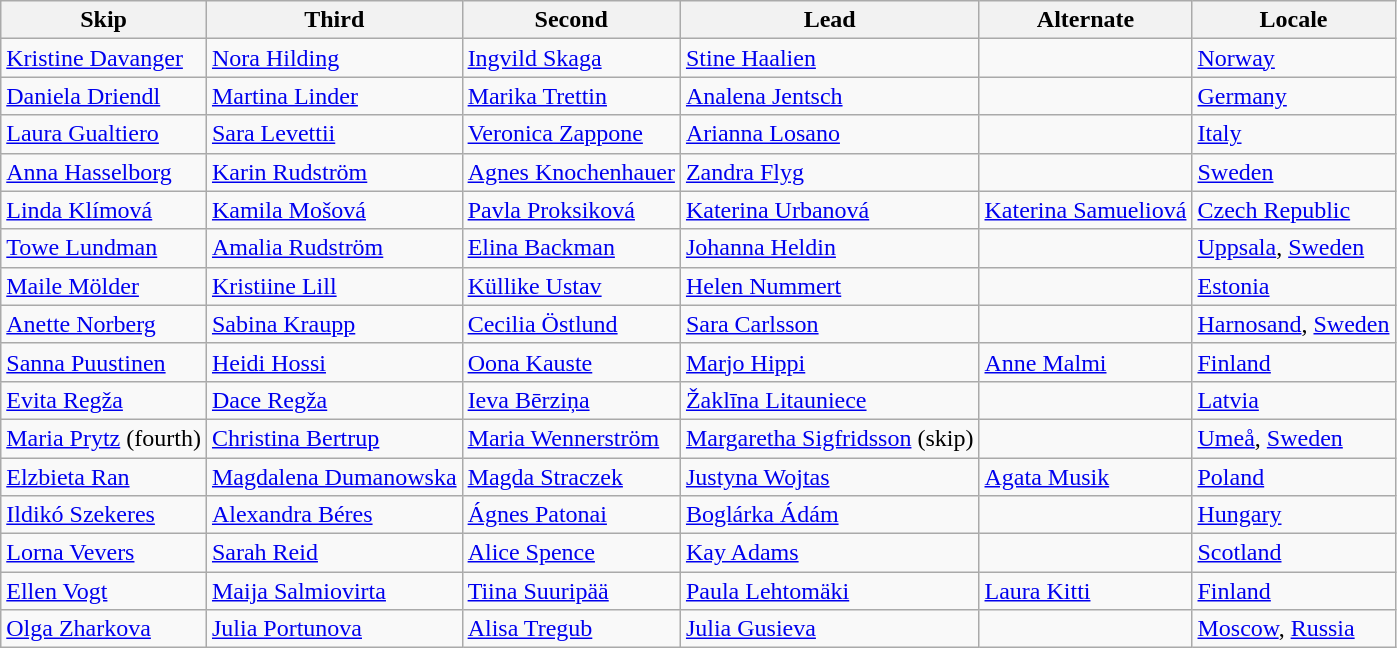<table class=wikitable>
<tr>
<th>Skip</th>
<th>Third</th>
<th>Second</th>
<th>Lead</th>
<th>Alternate</th>
<th>Locale</th>
</tr>
<tr>
<td><a href='#'>Kristine Davanger</a></td>
<td><a href='#'>Nora Hilding</a></td>
<td><a href='#'>Ingvild Skaga</a></td>
<td><a href='#'>Stine Haalien</a></td>
<td></td>
<td> <a href='#'>Norway</a></td>
</tr>
<tr>
<td><a href='#'>Daniela Driendl</a></td>
<td><a href='#'>Martina Linder</a></td>
<td><a href='#'>Marika Trettin</a></td>
<td><a href='#'>Analena Jentsch</a></td>
<td></td>
<td> <a href='#'>Germany</a></td>
</tr>
<tr>
<td><a href='#'>Laura Gualtiero</a></td>
<td><a href='#'>Sara Levettii</a></td>
<td><a href='#'>Veronica Zappone</a></td>
<td><a href='#'>Arianna Losano</a></td>
<td></td>
<td> <a href='#'>Italy</a></td>
</tr>
<tr>
<td><a href='#'>Anna Hasselborg</a></td>
<td><a href='#'>Karin Rudström</a></td>
<td><a href='#'>Agnes Knochenhauer</a></td>
<td><a href='#'>Zandra Flyg</a></td>
<td></td>
<td> <a href='#'>Sweden</a></td>
</tr>
<tr>
<td><a href='#'>Linda Klímová</a></td>
<td><a href='#'>Kamila Mošová</a></td>
<td><a href='#'>Pavla Proksiková</a></td>
<td><a href='#'>Katerina Urbanová</a></td>
<td><a href='#'>Katerina Samueliová</a></td>
<td> <a href='#'>Czech Republic</a></td>
</tr>
<tr>
<td><a href='#'>Towe Lundman</a></td>
<td><a href='#'>Amalia Rudström</a></td>
<td><a href='#'>Elina Backman</a></td>
<td><a href='#'>Johanna Heldin</a></td>
<td></td>
<td> <a href='#'>Uppsala</a>, <a href='#'>Sweden</a></td>
</tr>
<tr>
<td><a href='#'>Maile Mölder</a></td>
<td><a href='#'>Kristiine Lill</a></td>
<td><a href='#'>Küllike Ustav</a></td>
<td><a href='#'>Helen Nummert</a></td>
<td></td>
<td> <a href='#'>Estonia</a></td>
</tr>
<tr>
<td><a href='#'>Anette Norberg</a></td>
<td><a href='#'>Sabina Kraupp</a></td>
<td><a href='#'>Cecilia Östlund</a></td>
<td><a href='#'>Sara Carlsson</a></td>
<td></td>
<td> <a href='#'>Harnosand</a>, <a href='#'>Sweden</a></td>
</tr>
<tr>
<td><a href='#'>Sanna Puustinen</a></td>
<td><a href='#'>Heidi Hossi</a></td>
<td><a href='#'>Oona Kauste</a></td>
<td><a href='#'>Marjo Hippi</a></td>
<td><a href='#'>Anne Malmi</a></td>
<td> <a href='#'>Finland</a></td>
</tr>
<tr>
<td><a href='#'>Evita Regža</a></td>
<td><a href='#'>Dace Regža</a></td>
<td><a href='#'>Ieva Bērziņa</a></td>
<td><a href='#'>Žaklīna Litauniece</a></td>
<td></td>
<td> <a href='#'>Latvia</a></td>
</tr>
<tr>
<td><a href='#'>Maria Prytz</a> (fourth)</td>
<td><a href='#'>Christina Bertrup</a></td>
<td><a href='#'>Maria Wennerström</a></td>
<td><a href='#'>Margaretha Sigfridsson</a> (skip)</td>
<td></td>
<td> <a href='#'>Umeå</a>, <a href='#'>Sweden</a></td>
</tr>
<tr>
<td><a href='#'>Elzbieta Ran</a></td>
<td><a href='#'>Magdalena Dumanowska</a></td>
<td><a href='#'>Magda Straczek</a></td>
<td><a href='#'>Justyna Wojtas</a></td>
<td><a href='#'>Agata Musik</a></td>
<td> <a href='#'>Poland</a></td>
</tr>
<tr>
<td><a href='#'>Ildikó Szekeres</a></td>
<td><a href='#'>Alexandra Béres</a></td>
<td><a href='#'>Ágnes Patonai</a></td>
<td><a href='#'>Boglárka Ádám</a></td>
<td></td>
<td> <a href='#'>Hungary</a></td>
</tr>
<tr>
<td><a href='#'>Lorna Vevers</a></td>
<td><a href='#'>Sarah Reid</a></td>
<td><a href='#'>Alice Spence</a></td>
<td><a href='#'>Kay Adams</a></td>
<td></td>
<td> <a href='#'>Scotland</a></td>
</tr>
<tr>
<td><a href='#'>Ellen Vogt</a></td>
<td><a href='#'>Maija Salmiovirta</a></td>
<td><a href='#'>Tiina Suuripää</a></td>
<td><a href='#'>Paula Lehtomäki</a></td>
<td><a href='#'>Laura Kitti</a></td>
<td> <a href='#'>Finland</a></td>
</tr>
<tr>
<td><a href='#'>Olga Zharkova</a></td>
<td><a href='#'>Julia Portunova</a></td>
<td><a href='#'>Alisa Tregub</a></td>
<td><a href='#'>Julia Gusieva</a></td>
<td></td>
<td> <a href='#'>Moscow</a>, <a href='#'>Russia</a></td>
</tr>
</table>
